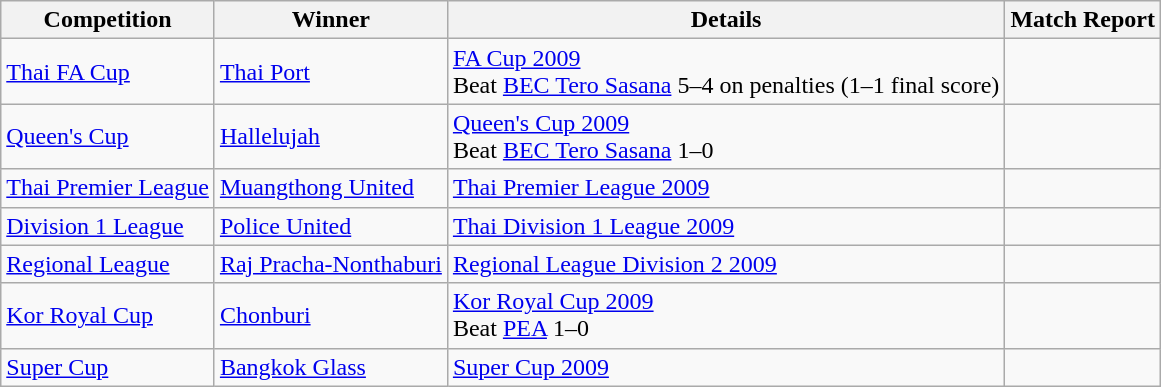<table class="wikitable">
<tr>
<th>Competition</th>
<th>Winner</th>
<th>Details</th>
<th>Match Report</th>
</tr>
<tr>
<td><a href='#'>Thai FA Cup</a></td>
<td><a href='#'>Thai Port</a></td>
<td><a href='#'>FA Cup 2009</a><br>Beat <a href='#'>BEC Tero Sasana</a> 5–4 on penalties (1–1 final score)</td>
<td></td>
</tr>
<tr>
<td><a href='#'>Queen's Cup</a></td>
<td><a href='#'>Hallelujah</a></td>
<td><a href='#'>Queen's Cup 2009</a><br>Beat <a href='#'>BEC Tero Sasana</a> 1–0</td>
<td></td>
</tr>
<tr>
<td><a href='#'>Thai Premier League</a></td>
<td><a href='#'>Muangthong United</a></td>
<td><a href='#'>Thai Premier League 2009</a></td>
<td></td>
</tr>
<tr>
<td><a href='#'>Division 1 League</a></td>
<td><a href='#'>Police United</a></td>
<td><a href='#'>Thai Division 1 League 2009</a></td>
<td></td>
</tr>
<tr>
<td><a href='#'>Regional League</a></td>
<td><a href='#'>Raj Pracha-Nonthaburi</a></td>
<td><a href='#'>Regional League Division 2 2009</a></td>
<td></td>
</tr>
<tr>
<td><a href='#'>Kor Royal Cup</a></td>
<td><a href='#'>Chonburi</a></td>
<td><a href='#'>Kor Royal Cup 2009</a><br>Beat <a href='#'>PEA</a> 1–0</td>
<td></td>
</tr>
<tr>
<td><a href='#'>Super Cup</a></td>
<td><a href='#'>Bangkok Glass</a></td>
<td><a href='#'>Super Cup 2009</a></td>
<td></td>
</tr>
</table>
